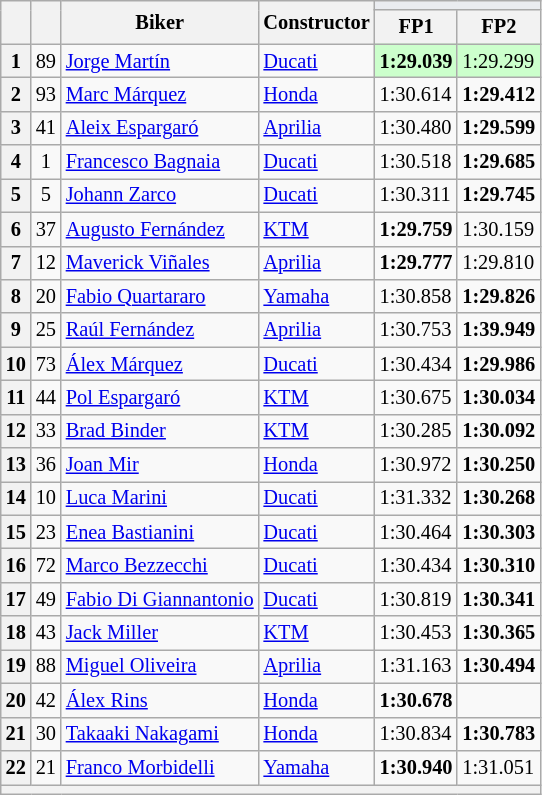<table class="wikitable sortable" style="font-size: 85%;">
<tr>
<th rowspan="2"></th>
<th rowspan="2"></th>
<th rowspan="2">Biker</th>
<th rowspan="2">Constructor</th>
<th colspan="3" style="background:#eaecf0; text-align:center;"></th>
</tr>
<tr>
<th scope="col">FP1</th>
<th scope="col">FP2</th>
</tr>
<tr>
<th scope="row">1</th>
<td align="center">89</td>
<td> <a href='#'>Jorge Martín</a></td>
<td><a href='#'>Ducati</a></td>
<td style="background:#ccffcc;"><strong>1:29.039</strong></td>
<td style="background:#ccffcc;">1:29.299</td>
</tr>
<tr>
<th scope="row">2</th>
<td align="center">93</td>
<td> <a href='#'>Marc Márquez</a></td>
<td><a href='#'>Honda</a></td>
<td>1:30.614</td>
<td><strong>1:29.412</strong></td>
</tr>
<tr>
<th scope="row">3</th>
<td align="center">41</td>
<td> <a href='#'>Aleix Espargaró</a></td>
<td><a href='#'>Aprilia</a></td>
<td>1:30.480</td>
<td><strong>1:29.599</strong></td>
</tr>
<tr>
<th scope="row">4</th>
<td align="center">1</td>
<td> <a href='#'>Francesco Bagnaia</a></td>
<td><a href='#'>Ducati</a></td>
<td>1:30.518</td>
<td><strong>1:29.685</strong></td>
</tr>
<tr>
<th scope="row">5</th>
<td align="center">5</td>
<td> <a href='#'>Johann Zarco</a></td>
<td><a href='#'>Ducati</a></td>
<td>1:30.311</td>
<td><strong>1:29.745</strong></td>
</tr>
<tr>
<th scope="row">6</th>
<td align="center">37</td>
<td> <a href='#'>Augusto Fernández</a></td>
<td><a href='#'>KTM</a></td>
<td><strong>1:29.759</strong></td>
<td>1:30.159</td>
</tr>
<tr>
<th scope="row">7</th>
<td align="center">12</td>
<td> <a href='#'>Maverick Viñales</a></td>
<td><a href='#'>Aprilia</a></td>
<td><strong>1:29.777</strong></td>
<td>1:29.810</td>
</tr>
<tr>
<th scope="row">8</th>
<td align="center">20</td>
<td> <a href='#'>Fabio Quartararo</a></td>
<td><a href='#'>Yamaha</a></td>
<td>1:30.858</td>
<td><strong>1:29.826</strong></td>
</tr>
<tr>
<th scope="row">9</th>
<td align="center">25</td>
<td> <a href='#'>Raúl Fernández</a></td>
<td><a href='#'>Aprilia</a></td>
<td>1:30.753</td>
<td><strong>1:39.949</strong></td>
</tr>
<tr>
<th scope="row">10</th>
<td align="center">73</td>
<td> <a href='#'>Álex Márquez</a></td>
<td><a href='#'>Ducati</a></td>
<td>1:30.434</td>
<td><strong>1:29.986</strong></td>
</tr>
<tr>
<th scope="row">11</th>
<td align="center">44</td>
<td> <a href='#'>Pol Espargaró</a></td>
<td><a href='#'>KTM</a></td>
<td>1:30.675</td>
<td><strong>1:30.034</strong></td>
</tr>
<tr>
<th scope="row">12</th>
<td align="center">33</td>
<td> <a href='#'>Brad Binder</a></td>
<td><a href='#'>KTM</a></td>
<td>1:30.285</td>
<td><strong>1:30.092</strong></td>
</tr>
<tr>
<th scope="row">13</th>
<td align="center">36</td>
<td> <a href='#'>Joan Mir</a></td>
<td><a href='#'>Honda</a></td>
<td>1:30.972</td>
<td><strong>1:30.250</strong></td>
</tr>
<tr>
<th scope="row">14</th>
<td align="center">10</td>
<td> <a href='#'>Luca Marini</a></td>
<td><a href='#'>Ducati</a></td>
<td>1:31.332</td>
<td><strong>1:30.268</strong></td>
</tr>
<tr>
<th scope="row">15</th>
<td align="center">23</td>
<td> <a href='#'>Enea Bastianini</a></td>
<td><a href='#'>Ducati</a></td>
<td>1:30.464</td>
<td><strong>1:30.303</strong></td>
</tr>
<tr>
<th scope="row">16</th>
<td align="center">72</td>
<td> <a href='#'>Marco Bezzecchi</a></td>
<td><a href='#'>Ducati</a></td>
<td>1:30.434</td>
<td><strong>1:30.310</strong></td>
</tr>
<tr>
<th scope="row">17</th>
<td align="center">49</td>
<td> <a href='#'>Fabio Di Giannantonio</a></td>
<td><a href='#'>Ducati</a></td>
<td>1:30.819</td>
<td><strong>1:30.341</strong></td>
</tr>
<tr>
<th scope="row">18</th>
<td align="center">43</td>
<td> <a href='#'>Jack Miller</a></td>
<td><a href='#'>KTM</a></td>
<td>1:30.453</td>
<td><strong>1:30.365</strong></td>
</tr>
<tr>
<th scope="row">19</th>
<td align="center">88</td>
<td> <a href='#'>Miguel Oliveira</a></td>
<td><a href='#'>Aprilia</a></td>
<td>1:31.163</td>
<td><strong>1:30.494</strong></td>
</tr>
<tr>
<th scope="row">20</th>
<td align="center">42</td>
<td> <a href='#'>Álex Rins</a></td>
<td><a href='#'>Honda</a></td>
<td><strong>1:30.678</strong></td>
<td></td>
</tr>
<tr>
<th scope="row">21</th>
<td align="center">30</td>
<td> <a href='#'>Takaaki Nakagami</a></td>
<td><a href='#'>Honda</a></td>
<td>1:30.834</td>
<td><strong>1:30.783</strong></td>
</tr>
<tr>
<th scope="row">22</th>
<td align="center">21</td>
<td> <a href='#'>Franco Morbidelli</a></td>
<td><a href='#'>Yamaha</a></td>
<td><strong>1:30.940</strong></td>
<td>1:31.051</td>
</tr>
<tr>
<th colspan="7"></th>
</tr>
</table>
